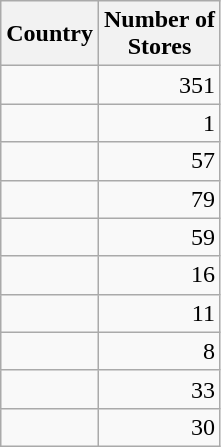<table class="wikitable sortable zebra" style="text-align:right">
<tr class="hintergrundfarbe6">
<th>Country</th>
<th>Number of<br>Stores</th>
</tr>
<tr>
<td style="text-align:left"></td>
<td>351</td>
</tr>
<tr>
<td style="text-align:left"></td>
<td>1</td>
</tr>
<tr>
<td style="text-align:left"></td>
<td>57</td>
</tr>
<tr>
<td style="text-align:left"></td>
<td>79</td>
</tr>
<tr>
<td style="text-align:left"></td>
<td>59</td>
</tr>
<tr>
<td style="text-align:left"></td>
<td>16</td>
</tr>
<tr>
<td style="text-align:left"></td>
<td>11</td>
</tr>
<tr>
<td style="text-align:left"></td>
<td>8</td>
</tr>
<tr>
<td style="text-align:left"></td>
<td>33</td>
</tr>
<tr>
<td style="text-align:left"></td>
<td>30</td>
</tr>
</table>
